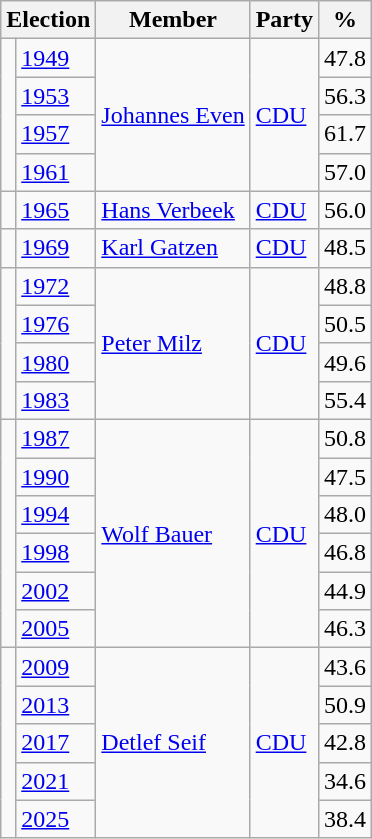<table class=wikitable>
<tr>
<th colspan=2>Election</th>
<th>Member</th>
<th>Party</th>
<th>%</th>
</tr>
<tr>
<td rowspan=4 bgcolor=></td>
<td><a href='#'>1949</a></td>
<td rowspan=4><a href='#'>Johannes Even</a></td>
<td rowspan=4><a href='#'>CDU</a></td>
<td align=right>47.8</td>
</tr>
<tr>
<td><a href='#'>1953</a></td>
<td align=right>56.3</td>
</tr>
<tr>
<td><a href='#'>1957</a></td>
<td align=right>61.7</td>
</tr>
<tr>
<td><a href='#'>1961</a></td>
<td align=right>57.0</td>
</tr>
<tr>
<td bgcolor=></td>
<td><a href='#'>1965</a></td>
<td><a href='#'>Hans Verbeek</a></td>
<td><a href='#'>CDU</a></td>
<td align=right>56.0</td>
</tr>
<tr>
<td bgcolor=></td>
<td><a href='#'>1969</a></td>
<td><a href='#'>Karl Gatzen</a></td>
<td><a href='#'>CDU</a></td>
<td align=right>48.5</td>
</tr>
<tr>
<td rowspan=4 bgcolor=></td>
<td><a href='#'>1972</a></td>
<td rowspan=4><a href='#'>Peter Milz</a></td>
<td rowspan=4><a href='#'>CDU</a></td>
<td align=right>48.8</td>
</tr>
<tr>
<td><a href='#'>1976</a></td>
<td align=right>50.5</td>
</tr>
<tr>
<td><a href='#'>1980</a></td>
<td align=right>49.6</td>
</tr>
<tr>
<td><a href='#'>1983</a></td>
<td align=right>55.4</td>
</tr>
<tr>
<td rowspan=6 bgcolor=></td>
<td><a href='#'>1987</a></td>
<td rowspan=6><a href='#'>Wolf Bauer</a></td>
<td rowspan=6><a href='#'>CDU</a></td>
<td align=right>50.8</td>
</tr>
<tr>
<td><a href='#'>1990</a></td>
<td align=right>47.5</td>
</tr>
<tr>
<td><a href='#'>1994</a></td>
<td align=right>48.0</td>
</tr>
<tr>
<td><a href='#'>1998</a></td>
<td align=right>46.8</td>
</tr>
<tr>
<td><a href='#'>2002</a></td>
<td align=right>44.9</td>
</tr>
<tr>
<td><a href='#'>2005</a></td>
<td align=right>46.3</td>
</tr>
<tr>
<td rowspan=5 bgcolor=></td>
<td><a href='#'>2009</a></td>
<td rowspan=5><a href='#'>Detlef Seif</a></td>
<td rowspan=5><a href='#'>CDU</a></td>
<td align=right>43.6</td>
</tr>
<tr>
<td><a href='#'>2013</a></td>
<td align=right>50.9</td>
</tr>
<tr>
<td><a href='#'>2017</a></td>
<td align=right>42.8</td>
</tr>
<tr>
<td><a href='#'>2021</a></td>
<td align=right>34.6</td>
</tr>
<tr>
<td><a href='#'>2025</a></td>
<td align=right>38.4</td>
</tr>
</table>
